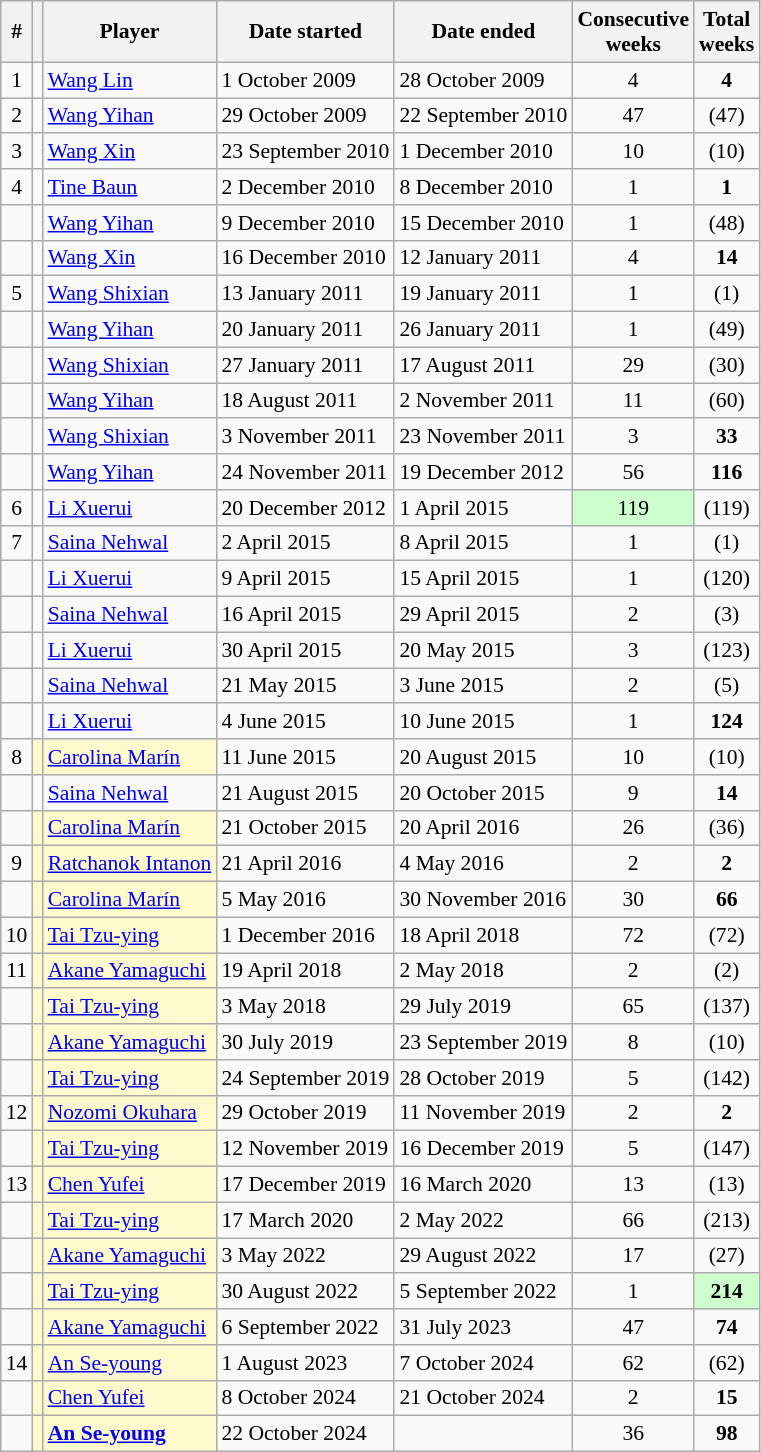<table class="sortable wikitable" style="font-size:90%; text-align:center">
<tr>
<th>#</th>
<th></th>
<th>Player</th>
<th>Date started</th>
<th>Date ended</th>
<th>Consecutive<br>weeks</th>
<th>Total<br>weeks</th>
</tr>
<tr>
<td>1</td>
<td></td>
<td align="left"><a href='#'>Wang Lin</a></td>
<td align="left">1 October 2009</td>
<td align="left">28 October 2009</td>
<td>4</td>
<td><strong>4</strong></td>
</tr>
<tr>
<td>2</td>
<td></td>
<td align="left"><a href='#'>Wang Yihan</a></td>
<td align="left">29 October 2009</td>
<td align="left">22 September 2010</td>
<td>47</td>
<td>(47)</td>
</tr>
<tr>
<td>3</td>
<td></td>
<td align="left"><a href='#'>Wang Xin</a></td>
<td align="left">23 September 2010</td>
<td align="left">1 December 2010</td>
<td>10</td>
<td>(10)</td>
</tr>
<tr>
<td>4</td>
<td></td>
<td align="left"><a href='#'>Tine Baun</a></td>
<td align="left">2 December 2010</td>
<td align="left">8 December 2010</td>
<td>1</td>
<td><strong>1</strong></td>
</tr>
<tr>
<td></td>
<td></td>
<td align="left"><a href='#'>Wang Yihan</a></td>
<td align="left">9 December 2010</td>
<td align="left">15 December 2010</td>
<td>1</td>
<td>(48)</td>
</tr>
<tr>
<td></td>
<td></td>
<td align="left"><a href='#'>Wang Xin</a></td>
<td align="left">16 December 2010</td>
<td align="left">12 January 2011</td>
<td>4</td>
<td><strong>14</strong></td>
</tr>
<tr>
<td>5</td>
<td></td>
<td align="left"><a href='#'>Wang Shixian</a></td>
<td align="left">13 January 2011</td>
<td align="left">19 January 2011</td>
<td>1</td>
<td>(1)</td>
</tr>
<tr>
<td></td>
<td></td>
<td align="left"><a href='#'>Wang Yihan</a></td>
<td align="left">20 January 2011</td>
<td align="left">26 January 2011</td>
<td>1</td>
<td>(49)</td>
</tr>
<tr>
<td></td>
<td></td>
<td align="left"><a href='#'>Wang Shixian</a></td>
<td align="left">27 January 2011</td>
<td align="left">17 August 2011</td>
<td>29</td>
<td>(30)</td>
</tr>
<tr>
<td></td>
<td></td>
<td align="left"><a href='#'>Wang Yihan</a></td>
<td align="left">18 August 2011</td>
<td align="left">2 November 2011</td>
<td>11</td>
<td>(60)</td>
</tr>
<tr>
<td></td>
<td></td>
<td align="left"><a href='#'>Wang Shixian</a></td>
<td align="left">3 November 2011</td>
<td align="left">23 November 2011</td>
<td>3</td>
<td><strong>33</strong></td>
</tr>
<tr>
<td></td>
<td></td>
<td align="left"><a href='#'>Wang Yihan</a></td>
<td align="left">24 November 2011</td>
<td align="left">19 December 2012</td>
<td>56</td>
<td><strong>116</strong></td>
</tr>
<tr>
<td>6</td>
<td></td>
<td align="left"><a href='#'>Li Xuerui</a></td>
<td align="left">20 December 2012</td>
<td align="left">1 April 2015</td>
<td bgcolor="#ccffcc">119</td>
<td>(119)</td>
</tr>
<tr>
<td>7</td>
<td></td>
<td align="left"><a href='#'>Saina Nehwal</a></td>
<td align="left">2 April 2015</td>
<td align="left">8 April 2015</td>
<td>1</td>
<td>(1)</td>
</tr>
<tr>
<td></td>
<td></td>
<td align="left"><a href='#'>Li Xuerui</a></td>
<td align="left">9 April 2015</td>
<td align="left">15 April 2015</td>
<td>1</td>
<td>(120)</td>
</tr>
<tr>
<td></td>
<td></td>
<td align="left"><a href='#'>Saina Nehwal</a></td>
<td align="left">16 April 2015</td>
<td align="left">29 April 2015</td>
<td>2</td>
<td>(3)</td>
</tr>
<tr>
<td></td>
<td></td>
<td align="left"><a href='#'>Li Xuerui</a></td>
<td align="left">30 April 2015</td>
<td align="left">20 May 2015</td>
<td>3</td>
<td>(123)</td>
</tr>
<tr>
<td></td>
<td></td>
<td align="left"><a href='#'>Saina Nehwal</a></td>
<td align="left">21 May 2015</td>
<td align="left">3 June 2015</td>
<td>2</td>
<td>(5)</td>
</tr>
<tr>
<td></td>
<td></td>
<td align="left"><a href='#'>Li Xuerui</a></td>
<td align="left">4 June 2015</td>
<td align="left">10 June 2015</td>
<td>1</td>
<td><strong>124</strong></td>
</tr>
<tr>
<td>8</td>
<td bgcolor="FFFACD"></td>
<td align="left" bgcolor="#FFFACD"><a href='#'>Carolina Marín</a></td>
<td align="left">11 June 2015</td>
<td align="left">20 August 2015</td>
<td>10</td>
<td>(10)</td>
</tr>
<tr>
<td></td>
<td></td>
<td align="left"><a href='#'>Saina Nehwal</a></td>
<td align="left">21 August 2015</td>
<td align="left">20 October 2015</td>
<td>9</td>
<td><strong>14</strong></td>
</tr>
<tr>
<td></td>
<td bgcolor="#FFFACD"></td>
<td align="left" bgcolor="#FFFACD"><a href='#'>Carolina Marín</a></td>
<td align="left">21 October 2015</td>
<td align="left">20 April 2016</td>
<td>26</td>
<td>(36)</td>
</tr>
<tr>
<td>9</td>
<td bgcolor="#FFFACD"></td>
<td align="left" bgcolor="#FFFACD"><a href='#'>Ratchanok Intanon</a></td>
<td align="left">21 April 2016</td>
<td align="left">4 May 2016</td>
<td>2</td>
<td><strong>2</strong></td>
</tr>
<tr>
<td></td>
<td bgcolor="#FFFACD"></td>
<td align="left" bgcolor="#FFFACD"><a href='#'>Carolina Marín</a></td>
<td align="left">5 May 2016</td>
<td align="left">30 November 2016</td>
<td>30</td>
<td><strong>66</strong></td>
</tr>
<tr>
<td>10</td>
<td bgcolor="#FFFACD"></td>
<td align="left" bgcolor="#FFFACD"><a href='#'>Tai Tzu-ying</a></td>
<td align="left">1 December 2016</td>
<td align="left">18 April 2018</td>
<td>72</td>
<td>(72)</td>
</tr>
<tr>
<td>11</td>
<td bgcolor="#FFFACD"></td>
<td align="left" bgcolor="#FFFACD"><a href='#'>Akane Yamaguchi</a></td>
<td align="left">19 April 2018</td>
<td align="left">2 May 2018</td>
<td>2</td>
<td>(2)</td>
</tr>
<tr>
<td></td>
<td bgcolor="#FFFACD"></td>
<td align="left" bgcolor="#FFFACD"><a href='#'>Tai Tzu-ying</a></td>
<td align="left">3 May 2018</td>
<td align="left">29 July 2019</td>
<td>65</td>
<td>(137)</td>
</tr>
<tr>
<td></td>
<td bgcolor="#FFFACD"></td>
<td align="left" bgcolor="#FFFACD"><a href='#'>Akane Yamaguchi</a></td>
<td align="left">30 July 2019</td>
<td align="left">23 September 2019</td>
<td>8</td>
<td>(10)</td>
</tr>
<tr>
<td></td>
<td bgcolor="#FFFACD"></td>
<td align="left" bgcolor="#FFFACD"><a href='#'>Tai Tzu-ying</a></td>
<td align="left">24 September 2019</td>
<td align="left">28 October 2019</td>
<td>5</td>
<td>(142)</td>
</tr>
<tr>
<td>12</td>
<td bgcolor="#FFFACD"></td>
<td align="left" bgcolor="#FFFACD"><a href='#'>Nozomi Okuhara</a></td>
<td align="left">29 October 2019</td>
<td align="left">11 November 2019</td>
<td>2</td>
<td><strong>2</strong></td>
</tr>
<tr>
<td></td>
<td bgcolor="#FFFACD"></td>
<td align="left" bgcolor="#FFFACD"><a href='#'>Tai Tzu-ying</a></td>
<td align="left">12 November 2019</td>
<td align="left">16 December 2019</td>
<td>5</td>
<td>(147)</td>
</tr>
<tr>
<td>13</td>
<td bgcolor="#FFFACD"></td>
<td align="left" bgcolor="#FFFACD"><a href='#'>Chen Yufei</a></td>
<td align="left">17 December 2019</td>
<td align="left">16 March 2020</td>
<td>13</td>
<td>(13)</td>
</tr>
<tr>
<td></td>
<td bgcolor="#FFFACD"></td>
<td align="left" bgcolor="#FFFACD"><a href='#'>Tai Tzu-ying</a></td>
<td align="left">17 March 2020</td>
<td align="left">2 May 2022</td>
<td>66</td>
<td>(213)</td>
</tr>
<tr>
<td></td>
<td bgcolor="#FFFACD"></td>
<td align="left" bgcolor="#FFFACD"><a href='#'>Akane Yamaguchi</a></td>
<td align="left">3 May 2022</td>
<td align="left">29 August 2022</td>
<td>17</td>
<td>(27)</td>
</tr>
<tr>
<td></td>
<td bgcolor="#FFFACD"></td>
<td align="left" bgcolor="#FFFACD"><a href='#'>Tai Tzu-ying</a></td>
<td align="left">30 August 2022</td>
<td align="left">5 September 2022</td>
<td>1</td>
<td bgcolor="#ccffcc"><strong>214</strong></td>
</tr>
<tr>
<td></td>
<td bgcolor="#FFFACD"></td>
<td align="left" bgcolor="#FFFACD"><a href='#'>Akane Yamaguchi</a></td>
<td align="left">6 September 2022</td>
<td align="left">31 July 2023</td>
<td>47</td>
<td><strong>74</strong></td>
</tr>
<tr>
<td>14</td>
<td bgcolor="#FFFACD"></td>
<td align="left" bgcolor="#FFFACD"><a href='#'>An Se-young</a></td>
<td align="left">1 August 2023</td>
<td align="left">7 October 2024</td>
<td>62</td>
<td>(62)</td>
</tr>
<tr>
<td></td>
<td bgcolor="#FFFACD"></td>
<td align="left" bgcolor="#FFFACD"><a href='#'>Chen Yufei</a></td>
<td align="left">8 October 2024</td>
<td align="left">21 October 2024</td>
<td>2</td>
<td><strong>15</strong></td>
</tr>
<tr>
<td></td>
<td bgcolor="#FFFACD"></td>
<td align="left" bgcolor="#FFFACD"><strong><a href='#'>An Se-young</a></strong></td>
<td align="left">22 October 2024</td>
<td align="left"></td>
<td>36</td>
<td><strong>98</strong></td>
</tr>
</table>
